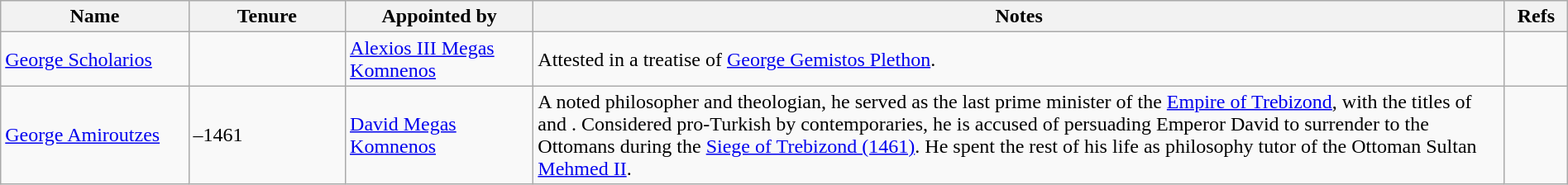<table class="wikitable" style="width:100%;">
<tr>
<th style="width:12%;">Name</th>
<th style="width:10%;">Tenure</th>
<th style="width:12%;">Appointed by</th>
<th style="width:62%;">Notes</th>
<th style="width:4%;">Refs</th>
</tr>
<tr>
<td><a href='#'>George Scholarios</a></td>
<td></td>
<td><a href='#'>Alexios III Megas Komnenos</a></td>
<td>Attested in a treatise of <a href='#'>George Gemistos Plethon</a>.</td>
<td></td>
</tr>
<tr>
<td><a href='#'>George Amiroutzes</a></td>
<td>–1461</td>
<td><a href='#'>David Megas Komnenos</a></td>
<td>A noted philosopher and theologian, he served as the last prime minister of the <a href='#'>Empire of Trebizond</a>, with the titles of  and . Considered pro-Turkish by contemporaries, he is accused of persuading Emperor David to surrender to the Ottomans during the <a href='#'>Siege of Trebizond (1461)</a>. He spent the rest of his life as philosophy tutor of the Ottoman Sultan <a href='#'>Mehmed II</a>.</td>
<td></td>
</tr>
</table>
